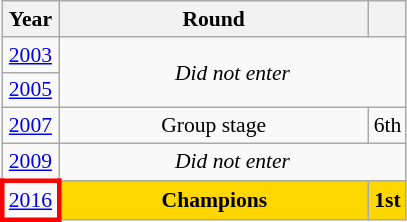<table class="wikitable" style="text-align: center; font-size:90%">
<tr>
<th>Year</th>
<th style="width:200px">Round</th>
<th></th>
</tr>
<tr>
<td><a href='#'>2003</a></td>
<td colspan="2" rowspan="2"><em>Did not enter</em></td>
</tr>
<tr>
<td><a href='#'>2005</a></td>
</tr>
<tr>
<td><a href='#'>2007</a></td>
<td>Group stage</td>
<td>6th</td>
</tr>
<tr>
<td><a href='#'>2009</a></td>
<td colspan="2"><em>Did not enter</em></td>
</tr>
<tr>
<td style="border: 3px solid red"><a href='#'>2016</a></td>
<td bgcolor=Gold><strong>Champions</strong></td>
<td bgcolor=Gold><strong>1st</strong></td>
</tr>
</table>
